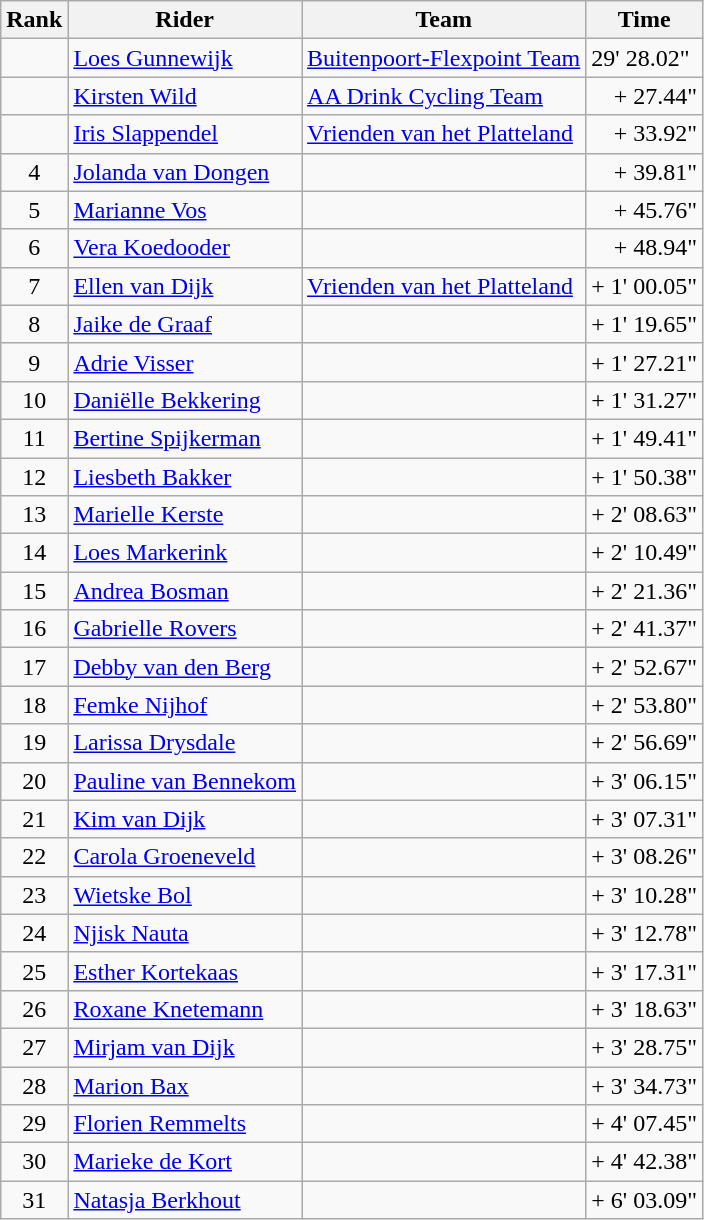<table class=wikitable>
<tr>
<th>Rank</th>
<th>Rider</th>
<th>Team</th>
<th>Time</th>
</tr>
<tr>
<td align=center></td>
<td><a href='#'>Loes Gunnewijk</a></td>
<td><a href='#'>Buitenpoort-Flexpoint Team</a></td>
<td>29' 28.02"</td>
</tr>
<tr>
<td align=center></td>
<td><a href='#'>Kirsten Wild</a></td>
<td><a href='#'>AA Drink Cycling Team</a></td>
<td align=right>+ 27.44"</td>
</tr>
<tr>
<td align=center></td>
<td><a href='#'>Iris Slappendel</a></td>
<td><a href='#'>Vrienden van het Platteland</a></td>
<td align=right>+ 33.92"</td>
</tr>
<tr>
<td align=center>4</td>
<td><a href='#'>Jolanda van Dongen</a></td>
<td></td>
<td align=right>+ 39.81"</td>
</tr>
<tr>
<td align=center>5</td>
<td><a href='#'>Marianne Vos</a></td>
<td></td>
<td align=right>+ 45.76"</td>
</tr>
<tr>
<td align=center>6</td>
<td><a href='#'>Vera Koedooder</a></td>
<td></td>
<td align=right>+ 48.94"</td>
</tr>
<tr>
<td align=center>7</td>
<td><a href='#'>Ellen van Dijk</a></td>
<td><a href='#'>Vrienden van het Platteland</a></td>
<td align=right>+ 1' 00.05"</td>
</tr>
<tr>
<td align=center>8</td>
<td><a href='#'>Jaike de Graaf</a></td>
<td></td>
<td align=right>+ 1' 19.65"</td>
</tr>
<tr>
<td align=center>9</td>
<td><a href='#'>Adrie Visser</a></td>
<td></td>
<td align=right>+ 1' 27.21"</td>
</tr>
<tr>
<td align=center>10</td>
<td><a href='#'>Daniëlle Bekkering</a></td>
<td></td>
<td align=right>+ 1' 31.27"</td>
</tr>
<tr>
<td align=center>11</td>
<td><a href='#'>Bertine Spijkerman</a></td>
<td></td>
<td align=right>+ 1' 49.41"</td>
</tr>
<tr>
<td align=center>12</td>
<td><a href='#'>Liesbeth Bakker</a></td>
<td></td>
<td align=right>+ 1' 50.38"</td>
</tr>
<tr>
<td align=center>13</td>
<td><a href='#'>Marielle Kerste</a></td>
<td></td>
<td align=right>+ 2' 08.63"</td>
</tr>
<tr>
<td align=center>14</td>
<td><a href='#'>Loes Markerink</a></td>
<td></td>
<td align=right>+ 2' 10.49"</td>
</tr>
<tr>
<td align=center>15</td>
<td><a href='#'>Andrea Bosman</a></td>
<td></td>
<td align=right>+ 2' 21.36"</td>
</tr>
<tr>
<td align=center>16</td>
<td><a href='#'>Gabrielle Rovers</a></td>
<td></td>
<td align=right>+ 2' 41.37"</td>
</tr>
<tr>
<td align=center>17</td>
<td><a href='#'>Debby van den Berg</a></td>
<td></td>
<td align=right>+ 2' 52.67"</td>
</tr>
<tr>
<td align=center>18</td>
<td><a href='#'>Femke Nijhof</a></td>
<td></td>
<td align=right>+ 2' 53.80"</td>
</tr>
<tr>
<td align=center>19</td>
<td><a href='#'>Larissa Drysdale</a></td>
<td></td>
<td align=right>+ 2' 56.69"</td>
</tr>
<tr>
<td align=center>20</td>
<td><a href='#'>Pauline van Bennekom</a></td>
<td></td>
<td align=right>+ 3' 06.15"</td>
</tr>
<tr>
<td align=center>21</td>
<td><a href='#'>Kim van Dijk</a></td>
<td></td>
<td align=right>+ 3' 07.31"</td>
</tr>
<tr>
<td align=center>22</td>
<td><a href='#'>Carola Groeneveld</a></td>
<td></td>
<td align=right>+ 3' 08.26"</td>
</tr>
<tr>
<td align=center>23</td>
<td><a href='#'>Wietske Bol</a></td>
<td></td>
<td align=right>+ 3' 10.28"</td>
</tr>
<tr>
<td align=center>24</td>
<td><a href='#'>Njisk Nauta</a></td>
<td></td>
<td align=right>+ 3' 12.78"</td>
</tr>
<tr>
<td align=center>25</td>
<td><a href='#'>Esther Kortekaas</a></td>
<td></td>
<td align=right>+ 3' 17.31"</td>
</tr>
<tr>
<td align=center>26</td>
<td><a href='#'>Roxane Knetemann</a></td>
<td></td>
<td align=right>+ 3' 18.63"</td>
</tr>
<tr>
<td align=center>27</td>
<td><a href='#'>Mirjam van Dijk</a></td>
<td></td>
<td align=right>+ 3' 28.75"</td>
</tr>
<tr>
<td align=center>28</td>
<td><a href='#'>Marion Bax</a></td>
<td></td>
<td align=right>+ 3' 34.73"</td>
</tr>
<tr>
<td align=center>29</td>
<td><a href='#'>Florien Remmelts</a></td>
<td></td>
<td align=right>+ 4' 07.45"</td>
</tr>
<tr>
<td align=center>30</td>
<td><a href='#'>Marieke de Kort</a></td>
<td></td>
<td align=right>+ 4' 42.38"</td>
</tr>
<tr>
<td align=center>31</td>
<td><a href='#'>Natasja Berkhout</a></td>
<td></td>
<td align=right>+ 6' 03.09"</td>
</tr>
</table>
